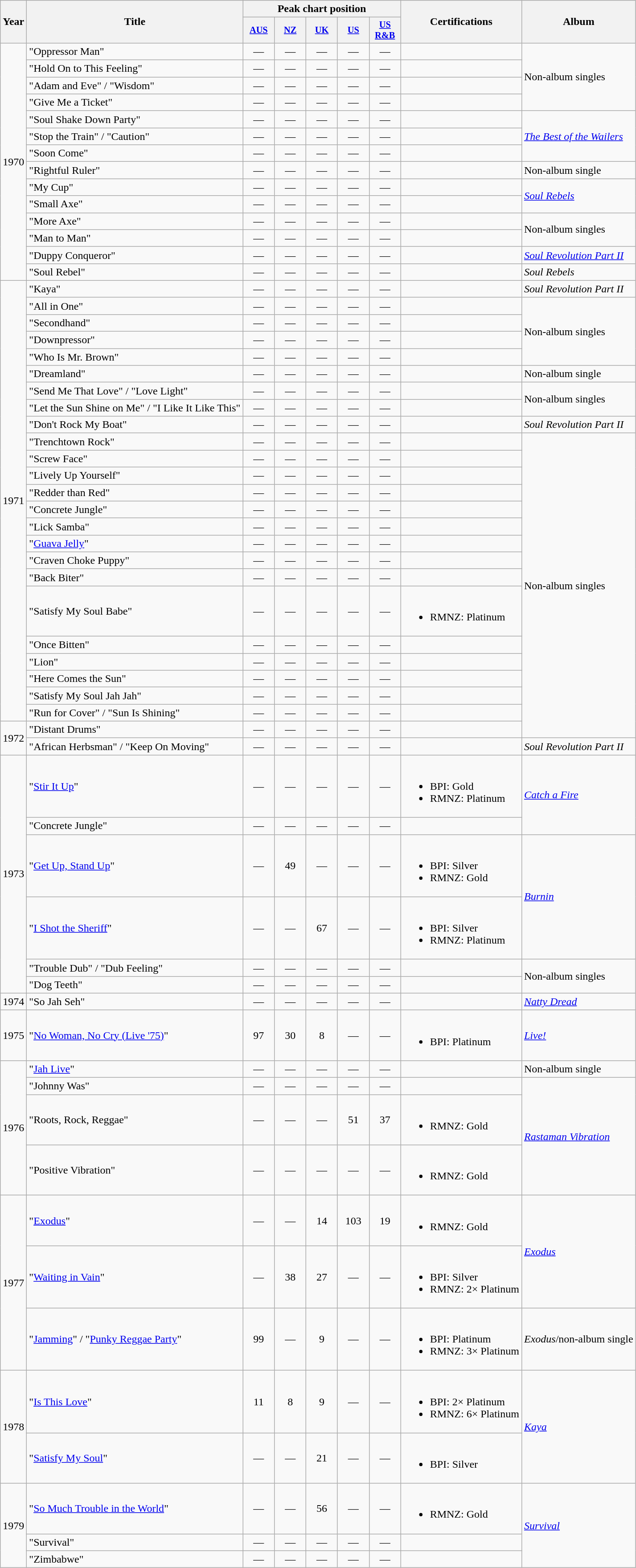<table class="wikitable">
<tr>
<th rowspan="2">Year</th>
<th rowspan="2">Title</th>
<th colspan="5">Peak chart position</th>
<th rowspan="2">Certifications</th>
<th rowspan="2">Album</th>
</tr>
<tr>
<th style="width:3em;font-size:85%;"><a href='#'>AUS</a><br></th>
<th style="width:3em;font-size:85%;"><a href='#'>NZ</a><br></th>
<th style="width:3em;font-size:85%;"><a href='#'>UK</a><br></th>
<th style="width:3em;font-size:85%;"><a href='#'>US</a><br></th>
<th style="width:3em;font-size:85%;"><a href='#'>US<br>R&B</a><br></th>
</tr>
<tr>
<td style="text-align:center;" rowspan="14">1970</td>
<td>"Oppressor Man"</td>
<td style="text-align:center;">—</td>
<td style="text-align:center;">—</td>
<td style="text-align:center;">—</td>
<td style="text-align:center;">—</td>
<td style="text-align:center;">—</td>
<td></td>
<td rowspan="4">Non-album singles</td>
</tr>
<tr>
<td>"Hold On to This Feeling"</td>
<td style="text-align:center;">—</td>
<td style="text-align:center;">—</td>
<td style="text-align:center;">—</td>
<td style="text-align:center;">—</td>
<td style="text-align:center;">—</td>
<td></td>
</tr>
<tr>
<td>"Adam and Eve" / "Wisdom"</td>
<td style="text-align:center;">—</td>
<td style="text-align:center;">—</td>
<td style="text-align:center;">—</td>
<td style="text-align:center;">—</td>
<td style="text-align:center;">—</td>
<td></td>
</tr>
<tr>
<td>"Give Me a Ticket"</td>
<td style="text-align:center;">—</td>
<td style="text-align:center;">—</td>
<td style="text-align:center;">—</td>
<td style="text-align:center;">—</td>
<td style="text-align:center;">—</td>
<td></td>
</tr>
<tr>
<td>"Soul Shake Down Party"</td>
<td style="text-align:center;">—</td>
<td style="text-align:center;">—</td>
<td style="text-align:center;">—</td>
<td style="text-align:center;">—</td>
<td style="text-align:center;">—</td>
<td></td>
<td rowspan="3"><em><a href='#'>The Best of the Wailers</a></em></td>
</tr>
<tr>
<td>"Stop the Train" / "Caution"</td>
<td style="text-align:center;">—</td>
<td style="text-align:center;">—</td>
<td style="text-align:center;">—</td>
<td style="text-align:center;">—</td>
<td style="text-align:center;">—</td>
<td></td>
</tr>
<tr>
<td>"Soon Come"</td>
<td style="text-align:center;">—</td>
<td style="text-align:center;">—</td>
<td style="text-align:center;">—</td>
<td style="text-align:center;">—</td>
<td style="text-align:center;">—</td>
<td></td>
</tr>
<tr>
<td>"Rightful Ruler"</td>
<td style="text-align:center;">—</td>
<td style="text-align:center;">—</td>
<td style="text-align:center;">—</td>
<td style="text-align:center;">—</td>
<td style="text-align:center;">—</td>
<td></td>
<td>Non-album single</td>
</tr>
<tr>
<td>"My Cup"</td>
<td style="text-align:center;">—</td>
<td style="text-align:center;">—</td>
<td style="text-align:center;">—</td>
<td style="text-align:center;">—</td>
<td style="text-align:center;">—</td>
<td></td>
<td rowspan="2"><em><a href='#'>Soul Rebels</a></em></td>
</tr>
<tr>
<td>"Small Axe"</td>
<td style="text-align:center;">—</td>
<td style="text-align:center;">—</td>
<td style="text-align:center;">—</td>
<td style="text-align:center;">—</td>
<td style="text-align:center;">—</td>
<td></td>
</tr>
<tr>
<td>"More Axe"</td>
<td style="text-align:center;">—</td>
<td style="text-align:center;">—</td>
<td style="text-align:center;">—</td>
<td style="text-align:center;">—</td>
<td style="text-align:center;">—</td>
<td></td>
<td rowspan="2">Non-album singles</td>
</tr>
<tr>
<td>"Man to Man"</td>
<td style="text-align:center;">—</td>
<td style="text-align:center;">—</td>
<td style="text-align:center;">—</td>
<td style="text-align:center;">—</td>
<td style="text-align:center;">—</td>
<td></td>
</tr>
<tr>
<td>"Duppy Conqueror"</td>
<td style="text-align:center;">—</td>
<td style="text-align:center;">—</td>
<td style="text-align:center;">—</td>
<td style="text-align:center;">—</td>
<td style="text-align:center;">—</td>
<td></td>
<td><em><a href='#'>Soul Revolution Part II</a></em></td>
</tr>
<tr>
<td>"Soul Rebel"</td>
<td style="text-align:center;">—</td>
<td style="text-align:center;">—</td>
<td style="text-align:center;">—</td>
<td style="text-align:center;">—</td>
<td style="text-align:center;">—</td>
<td></td>
<td><em>Soul Rebels</em></td>
</tr>
<tr>
<td style="text-align:center;" rowspan="24">1971</td>
<td>"Kaya"</td>
<td style="text-align:center;">—</td>
<td style="text-align:center;">—</td>
<td style="text-align:center;">—</td>
<td style="text-align:center;">—</td>
<td style="text-align:center;">—</td>
<td></td>
<td><em>Soul Revolution Part II</em></td>
</tr>
<tr>
<td>"All in One"</td>
<td style="text-align:center;">—</td>
<td style="text-align:center;">—</td>
<td style="text-align:center;">—</td>
<td style="text-align:center;">—</td>
<td style="text-align:center;">—</td>
<td></td>
<td rowspan="4">Non-album singles</td>
</tr>
<tr>
<td>"Secondhand"</td>
<td style="text-align:center;">—</td>
<td style="text-align:center;">—</td>
<td style="text-align:center;">—</td>
<td style="text-align:center;">—</td>
<td style="text-align:center;">—</td>
<td></td>
</tr>
<tr>
<td>"Downpressor"</td>
<td style="text-align:center;">—</td>
<td style="text-align:center;">—</td>
<td style="text-align:center;">—</td>
<td style="text-align:center;">—</td>
<td style="text-align:center;">—</td>
<td></td>
</tr>
<tr>
<td>"Who Is Mr. Brown"</td>
<td style="text-align:center;">—</td>
<td style="text-align:center;">—</td>
<td style="text-align:center;">—</td>
<td style="text-align:center;">—</td>
<td style="text-align:center;">—</td>
<td></td>
</tr>
<tr>
<td>"Dreamland"</td>
<td style="text-align:center;">—</td>
<td style="text-align:center;">—</td>
<td style="text-align:center;">—</td>
<td style="text-align:center;">—</td>
<td style="text-align:center;">—</td>
<td></td>
<td>Non-album single</td>
</tr>
<tr>
<td>"Send Me That Love" / "Love Light"</td>
<td style="text-align:center;">—</td>
<td style="text-align:center;">—</td>
<td style="text-align:center;">—</td>
<td style="text-align:center;">—</td>
<td style="text-align:center;">—</td>
<td></td>
<td rowspan="2">Non-album singles</td>
</tr>
<tr>
<td>"Let the Sun Shine on Me" / "I Like It Like This"</td>
<td style="text-align:center;">—</td>
<td style="text-align:center;">—</td>
<td style="text-align:center;">—</td>
<td style="text-align:center;">—</td>
<td style="text-align:center;">—</td>
<td></td>
</tr>
<tr>
<td>"Don't Rock My Boat"</td>
<td style="text-align:center;">—</td>
<td style="text-align:center;">—</td>
<td style="text-align:center;">—</td>
<td style="text-align:center;">—</td>
<td style="text-align:center;">—</td>
<td></td>
<td><em>Soul Revolution Part II</em></td>
</tr>
<tr>
<td>"Trenchtown Rock"</td>
<td style="text-align:center;">—</td>
<td style="text-align:center;">—</td>
<td style="text-align:center;">—</td>
<td style="text-align:center;">—</td>
<td style="text-align:center;">—</td>
<td></td>
<td rowspan="16">Non-album singles</td>
</tr>
<tr>
<td>"Screw Face"</td>
<td style="text-align:center;">—</td>
<td style="text-align:center;">—</td>
<td style="text-align:center;">—</td>
<td style="text-align:center;">—</td>
<td style="text-align:center;">—</td>
<td></td>
</tr>
<tr>
<td>"Lively Up Yourself"</td>
<td style="text-align:center;">—</td>
<td style="text-align:center;">—</td>
<td style="text-align:center;">—</td>
<td style="text-align:center;">—</td>
<td style="text-align:center;">—</td>
<td></td>
</tr>
<tr>
<td>"Redder than Red"</td>
<td style="text-align:center;">—</td>
<td style="text-align:center;">—</td>
<td style="text-align:center;">—</td>
<td style="text-align:center;">—</td>
<td style="text-align:center;">—</td>
<td></td>
</tr>
<tr>
<td>"Concrete Jungle"</td>
<td style="text-align:center;">—</td>
<td style="text-align:center;">—</td>
<td style="text-align:center;">—</td>
<td style="text-align:center;">—</td>
<td style="text-align:center;">—</td>
<td></td>
</tr>
<tr>
<td>"Lick Samba"</td>
<td style="text-align:center;">—</td>
<td style="text-align:center;">—</td>
<td style="text-align:center;">—</td>
<td style="text-align:center;">—</td>
<td style="text-align:center;">—</td>
<td></td>
</tr>
<tr>
<td>"<a href='#'>Guava Jelly</a>"</td>
<td style="text-align:center;">—</td>
<td style="text-align:center;">—</td>
<td style="text-align:center;">—</td>
<td style="text-align:center;">—</td>
<td style="text-align:center;">—</td>
<td></td>
</tr>
<tr>
<td>"Craven Choke Puppy"</td>
<td style="text-align:center;">—</td>
<td style="text-align:center;">—</td>
<td style="text-align:center;">—</td>
<td style="text-align:center;">—</td>
<td style="text-align:center;">—</td>
<td></td>
</tr>
<tr>
<td>"Back Biter"</td>
<td style="text-align:center;">—</td>
<td style="text-align:center;">—</td>
<td style="text-align:center;">—</td>
<td style="text-align:center;">—</td>
<td style="text-align:center;">—</td>
<td></td>
</tr>
<tr>
<td>"Satisfy My Soul Babe"</td>
<td style="text-align:center;">—</td>
<td style="text-align:center;">—</td>
<td style="text-align:center;">—</td>
<td style="text-align:center;">—</td>
<td style="text-align:center;">—</td>
<td><br><ul><li>RMNZ: Platinum</li></ul></td>
</tr>
<tr>
<td>"Once Bitten"</td>
<td style="text-align:center;">—</td>
<td style="text-align:center;">—</td>
<td style="text-align:center;">—</td>
<td style="text-align:center;">—</td>
<td style="text-align:center;">—</td>
<td></td>
</tr>
<tr>
<td>"Lion"</td>
<td style="text-align:center;">—</td>
<td style="text-align:center;">—</td>
<td style="text-align:center;">—</td>
<td style="text-align:center;">—</td>
<td style="text-align:center;">—</td>
<td></td>
</tr>
<tr>
<td>"Here Comes the Sun"</td>
<td style="text-align:center;">—</td>
<td style="text-align:center;">—</td>
<td style="text-align:center;">—</td>
<td style="text-align:center;">—</td>
<td style="text-align:center;">—</td>
<td></td>
</tr>
<tr>
<td>"Satisfy My Soul Jah Jah"</td>
<td style="text-align:center;">—</td>
<td style="text-align:center;">—</td>
<td style="text-align:center;">—</td>
<td style="text-align:center;">—</td>
<td style="text-align:center;">—</td>
<td></td>
</tr>
<tr>
<td>"Run for Cover" / "Sun Is Shining"</td>
<td style="text-align:center;">—</td>
<td style="text-align:center;">—</td>
<td style="text-align:center;">—</td>
<td style="text-align:center;">—</td>
<td style="text-align:center;">—</td>
<td></td>
</tr>
<tr>
<td style="text-align:center;" rowspan="2">1972</td>
<td>"Distant Drums"</td>
<td style="text-align:center;">—</td>
<td style="text-align:center;">—</td>
<td style="text-align:center;">—</td>
<td style="text-align:center;">—</td>
<td style="text-align:center;">—</td>
<td></td>
</tr>
<tr>
<td>"African Herbsman" / "Keep On Moving"</td>
<td style="text-align:center;">—</td>
<td style="text-align:center;">—</td>
<td style="text-align:center;">—</td>
<td style="text-align:center;">—</td>
<td style="text-align:center;">—</td>
<td></td>
<td><em>Soul Revolution Part II</em></td>
</tr>
<tr>
<td style="text-align:center;" rowspan="6">1973</td>
<td>"<a href='#'>Stir It Up</a>"</td>
<td style="text-align:center;">—</td>
<td style="text-align:center;">—</td>
<td style="text-align:center;">—</td>
<td style="text-align:center;">—</td>
<td style="text-align:center;">—</td>
<td><br><ul><li>BPI: Gold</li><li>RMNZ: Platinum</li></ul></td>
<td rowspan="2"><em><a href='#'>Catch a Fire</a></em></td>
</tr>
<tr>
<td>"Concrete Jungle"</td>
<td style="text-align:center;">—</td>
<td style="text-align:center;">—</td>
<td style="text-align:center;">—</td>
<td style="text-align:center;">—</td>
<td style="text-align:center;">—</td>
<td></td>
</tr>
<tr>
<td>"<a href='#'>Get Up, Stand Up</a>"</td>
<td style="text-align:center;">—</td>
<td style="text-align:center;">49</td>
<td style="text-align:center;">—</td>
<td style="text-align:center;">—</td>
<td style="text-align:center;">—</td>
<td><br><ul><li>BPI: Silver</li><li>RMNZ: Gold</li></ul></td>
<td rowspan="2"><em><a href='#'>Burnin</a></em></td>
</tr>
<tr>
<td>"<a href='#'>I Shot the Sheriff</a>"</td>
<td style="text-align:center;">—</td>
<td style="text-align:center;">—</td>
<td style="text-align:center;">67</td>
<td style="text-align:center;">—</td>
<td style="text-align:center;">—</td>
<td><br><ul><li>BPI: Silver</li><li>RMNZ: Platinum</li></ul></td>
</tr>
<tr>
<td>"Trouble Dub" / "Dub Feeling"</td>
<td style="text-align:center;">—</td>
<td style="text-align:center;">—</td>
<td style="text-align:center;">—</td>
<td style="text-align:center;">—</td>
<td style="text-align:center;">—</td>
<td></td>
<td rowspan="2">Non-album singles</td>
</tr>
<tr>
<td>"Dog Teeth"</td>
<td style="text-align:center;">—</td>
<td style="text-align:center;">—</td>
<td style="text-align:center;">—</td>
<td style="text-align:center;">—</td>
<td style="text-align:center;">—</td>
<td></td>
</tr>
<tr>
<td style="text-align:center;">1974</td>
<td>"So Jah Seh"</td>
<td style="text-align:center;">—</td>
<td style="text-align:center;">—</td>
<td style="text-align:center;">—</td>
<td style="text-align:center;">—</td>
<td style="text-align:center;">—</td>
<td></td>
<td><em><a href='#'>Natty Dread</a></em></td>
</tr>
<tr>
<td style="text-align:center;">1975</td>
<td>"<a href='#'>No Woman, No Cry (Live '75)</a>"</td>
<td style="text-align:center;">97</td>
<td style="text-align:center;">30</td>
<td style="text-align:center;">8</td>
<td style="text-align:center;">—</td>
<td style="text-align:center;">—</td>
<td><br><ul><li>BPI: Platinum</li></ul></td>
<td><em><a href='#'>Live!</a></em></td>
</tr>
<tr>
<td style="text-align:center;" rowspan="4">1976</td>
<td>"<a href='#'>Jah Live</a>"</td>
<td style="text-align:center;">—</td>
<td style="text-align:center;">—</td>
<td style="text-align:center;">—</td>
<td style="text-align:center;">—</td>
<td style="text-align:center;">—</td>
<td></td>
<td>Non-album single</td>
</tr>
<tr>
<td>"Johnny Was"</td>
<td style="text-align:center;">—</td>
<td style="text-align:center;">—</td>
<td style="text-align:center;">—</td>
<td style="text-align:center;">—</td>
<td style="text-align:center;">—</td>
<td></td>
<td rowspan="3"><em><a href='#'>Rastaman Vibration</a></em></td>
</tr>
<tr>
<td>"Roots, Rock, Reggae"</td>
<td style="text-align:center;">—</td>
<td style="text-align:center;">—</td>
<td style="text-align:center;">—</td>
<td style="text-align:center;">51</td>
<td style="text-align:center;">37</td>
<td><br><ul><li>RMNZ: Gold</li></ul></td>
</tr>
<tr>
<td>"Positive Vibration"</td>
<td style="text-align:center;">—</td>
<td style="text-align:center;">—</td>
<td style="text-align:center;">—</td>
<td style="text-align:center;">—</td>
<td style="text-align:center;">—</td>
<td><br><ul><li>RMNZ: Gold</li></ul></td>
</tr>
<tr>
<td style="text-align:center;" rowspan="3">1977</td>
<td>"<a href='#'>Exodus</a>"</td>
<td style="text-align:center;">—</td>
<td style="text-align:center;">—</td>
<td style="text-align:center;">14</td>
<td style="text-align:center;">103</td>
<td style="text-align:center;">19</td>
<td><br><ul><li>RMNZ: Gold</li></ul></td>
<td rowspan="2"><em><a href='#'>Exodus</a></em></td>
</tr>
<tr>
<td>"<a href='#'>Waiting in Vain</a>"</td>
<td style="text-align:center;">—</td>
<td style="text-align:center;">38</td>
<td style="text-align:center;">27</td>
<td style="text-align:center;">—</td>
<td style="text-align:center;">—</td>
<td><br><ul><li>BPI: Silver</li><li>RMNZ: 2× Platinum</li></ul></td>
</tr>
<tr>
<td>"<a href='#'>Jamming</a>" / "<a href='#'>Punky Reggae Party</a>"</td>
<td style="text-align:center;">99</td>
<td style="text-align:center;">—</td>
<td style="text-align:center;">9</td>
<td style="text-align:center;">—</td>
<td style="text-align:center;">—</td>
<td><br><ul><li>BPI: Platinum</li><li>RMNZ: 3× Platinum<br></li></ul></td>
<td><em>Exodus</em>/non-album single</td>
</tr>
<tr>
<td style="text-align:center;" rowspan="2">1978</td>
<td>"<a href='#'>Is This Love</a>"</td>
<td style="text-align:center;">11</td>
<td style="text-align:center;">8</td>
<td style="text-align:center;">9</td>
<td style="text-align:center;">—</td>
<td style="text-align:center;">—</td>
<td><br><ul><li>BPI: 2× Platinum</li><li>RMNZ: 6× Platinum</li></ul></td>
<td rowspan="2"><em><a href='#'>Kaya</a></em></td>
</tr>
<tr>
<td>"<a href='#'>Satisfy My Soul</a>"</td>
<td style="text-align:center;">—</td>
<td style="text-align:center;">—</td>
<td style="text-align:center;">21</td>
<td style="text-align:center;">—</td>
<td style="text-align:center;">—</td>
<td><br><ul><li>BPI: Silver</li></ul></td>
</tr>
<tr>
<td style="text-align:center;" rowspan="3">1979</td>
<td>"<a href='#'>So Much Trouble in the World</a>"</td>
<td style="text-align:center;">—</td>
<td style="text-align:center;">—</td>
<td style="text-align:center;">56</td>
<td style="text-align:center;">—</td>
<td style="text-align:center;">—</td>
<td><br><ul><li>RMNZ: Gold</li></ul></td>
<td rowspan="3"><em><a href='#'>Survival</a></em></td>
</tr>
<tr>
<td>"Survival"</td>
<td style="text-align:center;">—</td>
<td style="text-align:center;">—</td>
<td style="text-align:center;">—</td>
<td style="text-align:center;">—</td>
<td style="text-align:center;">—</td>
<td></td>
</tr>
<tr>
<td>"Zimbabwe"</td>
<td style="text-align:center;">—</td>
<td style="text-align:center;">—</td>
<td style="text-align:center;">—</td>
<td style="text-align:center;">—</td>
<td style="text-align:center;">—</td>
<td></td>
</tr>
</table>
